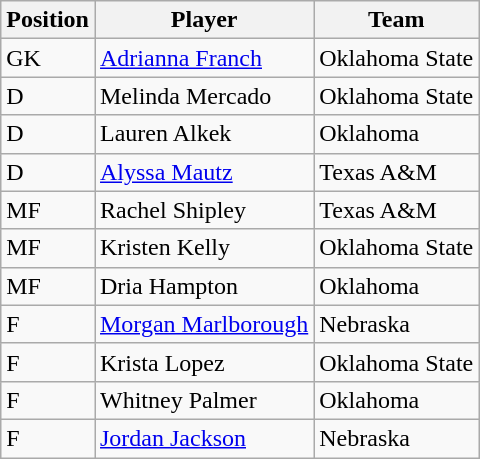<table class="wikitable">
<tr>
<th>Position</th>
<th>Player</th>
<th>Team</th>
</tr>
<tr>
<td>GK</td>
<td><a href='#'>Adrianna Franch</a></td>
<td>Oklahoma State</td>
</tr>
<tr>
<td>D</td>
<td>Melinda Mercado</td>
<td>Oklahoma State</td>
</tr>
<tr>
<td>D</td>
<td>Lauren Alkek</td>
<td>Oklahoma</td>
</tr>
<tr>
<td>D</td>
<td><a href='#'>Alyssa Mautz</a></td>
<td>Texas A&M</td>
</tr>
<tr>
<td>MF</td>
<td>Rachel Shipley</td>
<td>Texas A&M</td>
</tr>
<tr>
<td>MF</td>
<td>Kristen Kelly</td>
<td>Oklahoma State</td>
</tr>
<tr>
<td>MF</td>
<td>Dria Hampton</td>
<td>Oklahoma</td>
</tr>
<tr>
<td>F</td>
<td><a href='#'>Morgan Marlborough</a></td>
<td>Nebraska</td>
</tr>
<tr>
<td>F</td>
<td>Krista Lopez</td>
<td>Oklahoma State</td>
</tr>
<tr>
<td>F</td>
<td>Whitney Palmer</td>
<td>Oklahoma</td>
</tr>
<tr>
<td>F</td>
<td><a href='#'>Jordan Jackson</a></td>
<td>Nebraska</td>
</tr>
</table>
